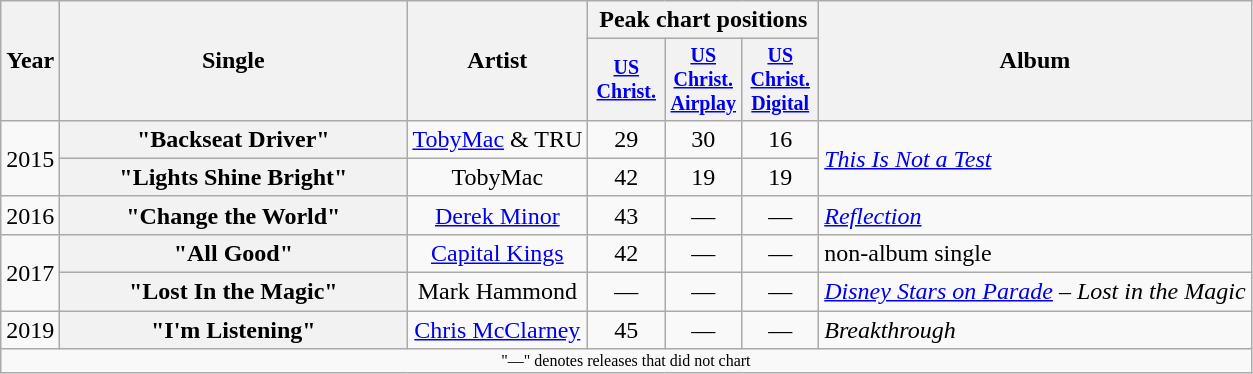<table class="wikitable plainrowheaders" style="text-align:center;">
<tr>
<th rowspan="2">Year</th>
<th rowspan="2" style="width:14em;">Single</th>
<th rowspan="2">Artist</th>
<th colspan="3">Peak chart positions</th>
<th rowspan="2">Album</th>
</tr>
<tr style="font-size:smaller;">
<th width="45"><a href='#'>US<br>Christ.</a><br></th>
<th width="45"><a href='#'>US Christ.<br>Airplay</a><br></th>
<th width="45"><a href='#'>US<br>Christ.<br>Digital</a><br></th>
</tr>
<tr>
<td rowspan="2">2015</td>
<th scope="row">"Backseat Driver"</th>
<td><a href='#'>TobyMac</a> & TRU</td>
<td>29</td>
<td>30</td>
<td>16</td>
<td rowspan="2" align="left"><em><a href='#'>This Is Not a Test</a></em></td>
</tr>
<tr>
<th scope="row">"Lights Shine Bright"</th>
<td>TobyMac</td>
<td>42</td>
<td>19</td>
<td>19</td>
</tr>
<tr>
<td>2016</td>
<th scope="row">"Change the World"</th>
<td><a href='#'>Derek Minor</a></td>
<td>43</td>
<td>—</td>
<td>—</td>
<td align="left"><em><a href='#'>Reflection</a></em></td>
</tr>
<tr>
<td rowspan="2">2017</td>
<th scope="row">"All Good"</th>
<td><a href='#'>Capital Kings</a></td>
<td>42</td>
<td>—</td>
<td>—</td>
<td align="left">non-album single</td>
</tr>
<tr>
<th scope="row">"Lost In the Magic"</th>
<td>Mark Hammond</td>
<td>—</td>
<td>—</td>
<td>—</td>
<td align="left"><em><a href='#'>Disney Stars on Parade</a> – Lost in the Magic</em></td>
</tr>
<tr>
<td>2019</td>
<th scope="row">"I'm Listening"</th>
<td><a href='#'>Chris McClarney</a></td>
<td>45</td>
<td>—</td>
<td>—</td>
<td align="left"><em>Breakthrough</em></td>
</tr>
<tr>
<td colspan="7" style="font-size:8pt">"—" denotes releases that did not chart</td>
</tr>
</table>
